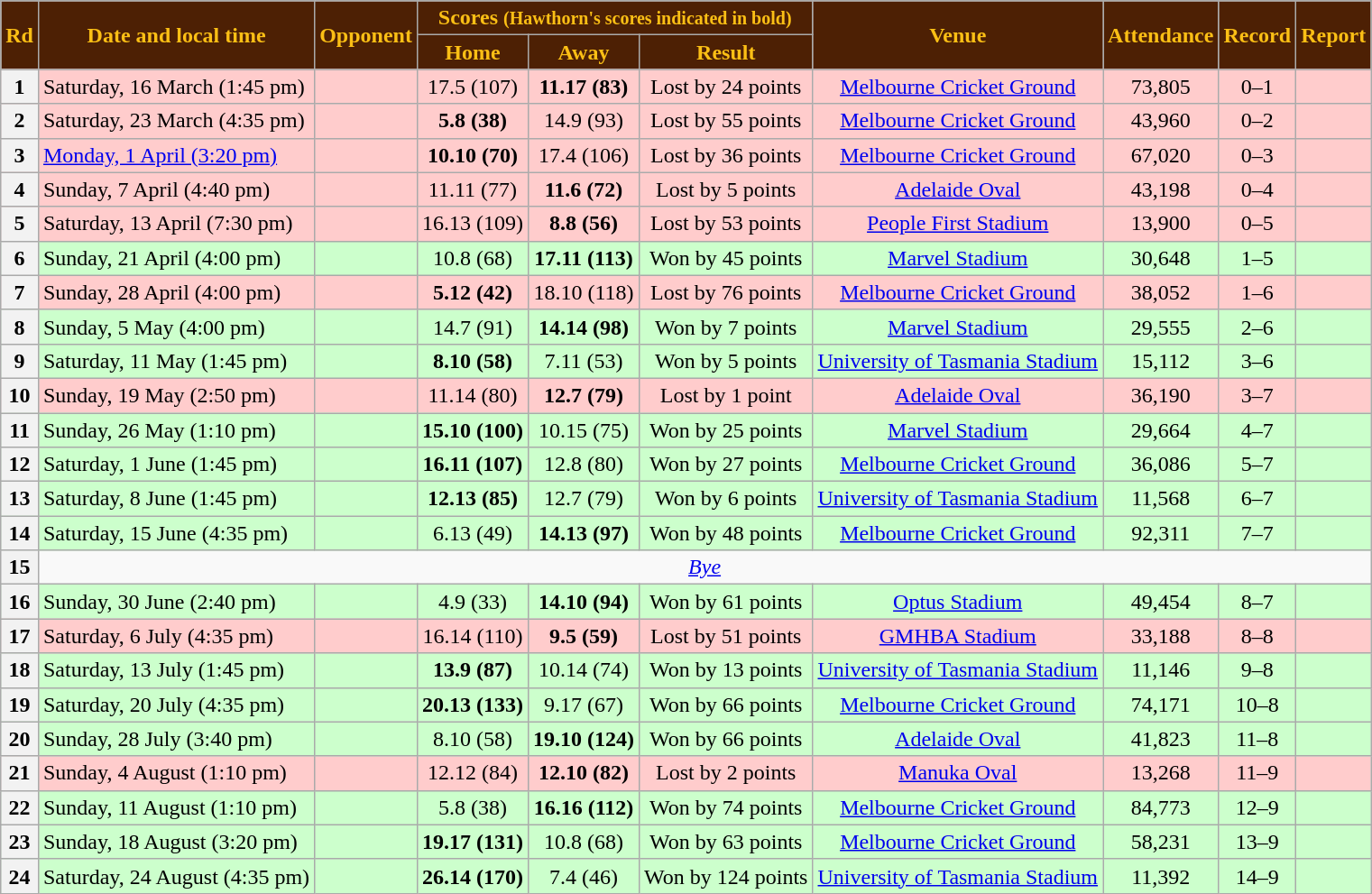<table class="wikitable" style="text-align:center">
<tr>
<th rowspan="2" style="background: #4D2004; color: #FBBF15">Rd</th>
<th rowspan="2" style="background: #4D2004; color: #FBBF15">Date and local time</th>
<th rowspan="2" style="background: #4D2004; color: #FBBF15">Opponent</th>
<th colspan="3" style="background: #4D2004; color: #FBBF15">Scores <small>(Hawthorn's scores indicated in <strong>bold</strong>)</small></th>
<th rowspan="2" style="background: #4D2004; color: #FBBF15">Venue</th>
<th rowspan="2" style="background: #4D2004; color: #FBBF15">Attendance</th>
<th rowspan="2" style="background: #4D2004; color: #FBBF15">Record</th>
<th rowspan="2" style="background: #4D2004; color: #FBBF15">Report</th>
</tr>
<tr>
<th style="background: #4D2004; color: #FBBF15">Home</th>
<th style="background: #4D2004; color: #FBBF15">Away</th>
<th style="background: #4D2004; color: #FBBF15">Result</th>
</tr>
<tr style=background:#fcc>
<th>1</th>
<td align="left">Saturday, 16 March (1:45 pm)</td>
<td align="left"></td>
<td>17.5 (107)</td>
<td><strong>11.17 (83)</strong></td>
<td>Lost by 24 points</td>
<td><a href='#'>Melbourne Cricket Ground</a></td>
<td>73,805</td>
<td>0–1</td>
<td></td>
</tr>
<tr style=background:#fcc>
<th>2</th>
<td align="left">Saturday, 23 March (4:35 pm)</td>
<td align="left"></td>
<td><strong>5.8 (38)</strong></td>
<td>14.9 (93)</td>
<td>Lost by 55 points</td>
<td><a href='#'>Melbourne Cricket Ground</a></td>
<td>43,960</td>
<td>0–2</td>
<td></td>
</tr>
<tr style=background:#fcc>
<th>3</th>
<td align="left"><a href='#'>Monday, 1 April (3:20 pm)</a></td>
<td align="left"></td>
<td><strong>10.10 (70)</strong></td>
<td>17.4 (106)</td>
<td>Lost by 36 points</td>
<td><a href='#'>Melbourne Cricket Ground</a></td>
<td>67,020</td>
<td>0–3</td>
<td></td>
</tr>
<tr style=background:#fcc>
<th>4</th>
<td align="left">Sunday, 7 April (4:40 pm)</td>
<td align="left"></td>
<td>11.11 (77)</td>
<td><strong>11.6 (72)</strong></td>
<td>Lost by 5 points</td>
<td><a href='#'>Adelaide Oval</a></td>
<td>43,198</td>
<td>0–4</td>
<td></td>
</tr>
<tr style=background:#fcc>
<th>5</th>
<td align="left">Saturday, 13 April (7:30 pm)</td>
<td align="left"></td>
<td>16.13 (109)</td>
<td><strong>8.8 (56)</strong></td>
<td>Lost by 53 points</td>
<td><a href='#'>People First Stadium</a></td>
<td>13,900</td>
<td>0–5</td>
<td></td>
</tr>
<tr style=background:#cfc>
<th>6</th>
<td align="left">Sunday, 21 April (4:00 pm)</td>
<td align="left"></td>
<td>10.8 (68)</td>
<td><strong>17.11 (113)</strong></td>
<td>Won by 45 points</td>
<td><a href='#'>Marvel Stadium</a></td>
<td>30,648</td>
<td>1–5</td>
<td></td>
</tr>
<tr style=background:#fcc>
<th>7</th>
<td align="left">Sunday, 28 April (4:00 pm)</td>
<td align="left"></td>
<td><strong>5.12 (42)</strong></td>
<td>18.10 (118)</td>
<td>Lost by 76 points</td>
<td><a href='#'>Melbourne Cricket Ground</a></td>
<td>38,052</td>
<td>1–6</td>
<td></td>
</tr>
<tr style=background:#cfc>
<th>8</th>
<td align="left">Sunday, 5 May (4:00 pm)</td>
<td align="left"></td>
<td>14.7 (91)</td>
<td><strong>14.14 (98)</strong></td>
<td>Won by 7 points</td>
<td><a href='#'>Marvel Stadium</a></td>
<td>29,555</td>
<td>2–6</td>
<td></td>
</tr>
<tr style=background:#cfc>
<th>9</th>
<td align="left">Saturday, 11 May (1:45 pm)</td>
<td align="left"></td>
<td><strong>8.10 (58)</strong></td>
<td>7.11 (53)</td>
<td>Won by 5 points</td>
<td><a href='#'>University of Tasmania Stadium</a></td>
<td>15,112</td>
<td>3–6</td>
<td></td>
</tr>
<tr style=background:#fcc>
<th>10</th>
<td align="left">Sunday, 19 May (2:50 pm)</td>
<td align="left"></td>
<td>11.14 (80)</td>
<td><strong>12.7 (79)</strong></td>
<td>Lost by 1 point</td>
<td><a href='#'>Adelaide Oval</a></td>
<td>36,190</td>
<td>3–7</td>
<td></td>
</tr>
<tr style=background:#cfc>
<th>11</th>
<td align="left">Sunday, 26 May (1:10 pm)</td>
<td align="left"></td>
<td><strong>15.10 (100)</strong></td>
<td>10.15 (75)</td>
<td>Won by 25 points</td>
<td><a href='#'>Marvel Stadium</a></td>
<td>29,664</td>
<td>4–7</td>
<td></td>
</tr>
<tr style=background:#cfc>
<th>12</th>
<td align="left">Saturday, 1 June (1:45 pm)</td>
<td align="left"></td>
<td><strong>16.11 (107)</strong></td>
<td>12.8 (80)</td>
<td>Won by 27 points</td>
<td><a href='#'>Melbourne Cricket Ground</a></td>
<td>36,086</td>
<td>5–7</td>
<td></td>
</tr>
<tr style=background:#cfc>
<th>13</th>
<td align="left">Saturday, 8 June (1:45 pm)</td>
<td align="left"></td>
<td><strong>12.13 (85)</strong></td>
<td>12.7 (79)</td>
<td>Won by 6 points</td>
<td><a href='#'>University of Tasmania Stadium</a></td>
<td>11,568</td>
<td>6–7</td>
<td></td>
</tr>
<tr style=background:#cfc>
<th>14</th>
<td align="left">Saturday, 15 June (4:35 pm)</td>
<td align="left"></td>
<td>6.13 (49)</td>
<td><strong>14.13 (97)</strong></td>
<td>Won by 48 points</td>
<td><a href='#'>Melbourne Cricket Ground</a></td>
<td>92,311</td>
<td>7–7</td>
<td></td>
</tr>
<tr>
<th>15</th>
<td colspan="9"><em><a href='#'>Bye</a></em></td>
</tr>
<tr style=background:#cfc>
<th>16</th>
<td align="left">Sunday, 30 June (2:40 pm)</td>
<td align="left"></td>
<td>4.9 (33)</td>
<td><strong>14.10 (94)</strong></td>
<td>Won by 61 points</td>
<td><a href='#'>Optus Stadium</a></td>
<td>49,454</td>
<td>8–7</td>
<td></td>
</tr>
<tr style=background:#fcc>
<th>17</th>
<td align="left">Saturday, 6 July (4:35 pm)</td>
<td align="left"></td>
<td>16.14 (110)</td>
<td><strong>9.5 (59)</strong></td>
<td>Lost by 51 points</td>
<td><a href='#'>GMHBA Stadium</a></td>
<td>33,188</td>
<td>8–8</td>
<td></td>
</tr>
<tr style=background:#cfc>
<th>18</th>
<td align="left">Saturday, 13 July (1:45 pm)</td>
<td align="left"></td>
<td><strong>13.9 (87)</strong></td>
<td>10.14 (74)</td>
<td>Won by 13 points</td>
<td><a href='#'>University of Tasmania Stadium</a></td>
<td>11,146</td>
<td>9–8</td>
<td></td>
</tr>
<tr style=background:#cfc>
<th>19</th>
<td align="left">Saturday, 20 July (4:35 pm)</td>
<td align="left"></td>
<td><strong>20.13 (133)</strong></td>
<td>9.17 (67)</td>
<td>Won by 66 points</td>
<td><a href='#'>Melbourne Cricket Ground</a></td>
<td>74,171</td>
<td>10–8</td>
<td></td>
</tr>
<tr style=background:#cfc>
<th>20</th>
<td align="left">Sunday, 28 July (3:40 pm)</td>
<td align="left"></td>
<td>8.10 (58)</td>
<td><strong>19.10 (124)</strong></td>
<td>Won by 66 points</td>
<td><a href='#'>Adelaide Oval</a></td>
<td>41,823</td>
<td>11–8</td>
<td></td>
</tr>
<tr style=background:#fcc>
<th>21</th>
<td align="left">Sunday, 4 August (1:10 pm)</td>
<td align="left"></td>
<td>12.12 (84)</td>
<td><strong>12.10 (82)</strong></td>
<td>Lost by 2 points</td>
<td><a href='#'>Manuka Oval</a></td>
<td>13,268</td>
<td>11–9</td>
<td></td>
</tr>
<tr style=background:#cfc>
<th>22</th>
<td align="left">Sunday, 11 August (1:10 pm)</td>
<td align="left"></td>
<td>5.8 (38)</td>
<td><strong>16.16 (112)</strong></td>
<td>Won by 74 points</td>
<td><a href='#'>Melbourne Cricket Ground</a></td>
<td>84,773</td>
<td>12–9</td>
<td></td>
</tr>
<tr style=background:#cfc>
<th>23</th>
<td align="left">Sunday, 18 August (3:20 pm)</td>
<td align="left"></td>
<td><strong>19.17 (131)</strong></td>
<td>10.8 (68)</td>
<td>Won by 63 points</td>
<td><a href='#'>Melbourne Cricket Ground</a></td>
<td>58,231</td>
<td>13–9</td>
<td></td>
</tr>
<tr style=background:#cfc>
<th>24</th>
<td align="left">Saturday, 24 August (4:35 pm)</td>
<td align="left"></td>
<td><strong>26.14 (170)</strong></td>
<td>7.4 (46)</td>
<td>Won by 124 points</td>
<td><a href='#'>University of Tasmania Stadium</a></td>
<td>11,392</td>
<td>14–9</td>
<td></td>
</tr>
</table>
